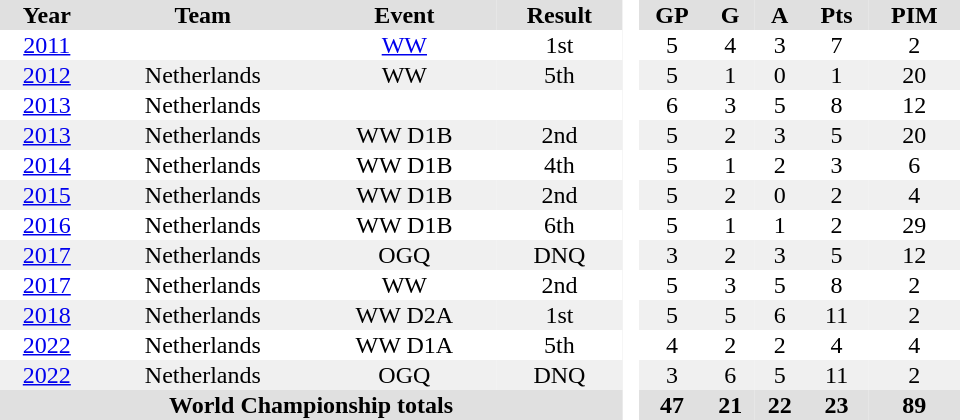<table border="0" cellpadding="1" cellspacing="0" style="text-align:center; width:40em">
<tr bgcolor="#e0e0e0">
<th>Year</th>
<th>Team</th>
<th>Event</th>
<th>Result</th>
<th rowspan="92" bgcolor="#ffffff"> </th>
<th>GP</th>
<th>G</th>
<th>A</th>
<th>Pts</th>
<th>PIM</th>
</tr>
<tr>
<td><a href='#'>2011</a></td>
<td></td>
<td><a href='#'>WW</a> </td>
<td>1st</td>
<td>5</td>
<td>4</td>
<td>3</td>
<td>7</td>
<td>2</td>
</tr>
<tr bgcolor="#f0f0f0">
<td><a href='#'>2012</a></td>
<td>Netherlands</td>
<td>WW </td>
<td>5th</td>
<td>5</td>
<td>1</td>
<td>0</td>
<td>1</td>
<td>20</td>
</tr>
<tr>
<td><a href='#'>2013</a></td>
<td>Netherlands</td>
<td></td>
<td></td>
<td>6</td>
<td>3</td>
<td>5</td>
<td>8</td>
<td>12</td>
</tr>
<tr bgcolor="#f0f0f0">
<td><a href='#'>2013</a></td>
<td>Netherlands</td>
<td>WW D1B</td>
<td>2nd</td>
<td>5</td>
<td>2</td>
<td>3</td>
<td>5</td>
<td>20</td>
</tr>
<tr>
<td><a href='#'>2014</a></td>
<td>Netherlands</td>
<td>WW D1B</td>
<td>4th</td>
<td>5</td>
<td>1</td>
<td>2</td>
<td>3</td>
<td>6</td>
</tr>
<tr bgcolor="#f0f0f0">
<td><a href='#'>2015</a></td>
<td>Netherlands</td>
<td>WW D1B</td>
<td>2nd</td>
<td>5</td>
<td>2</td>
<td>0</td>
<td>2</td>
<td>4</td>
</tr>
<tr>
<td><a href='#'>2016</a></td>
<td>Netherlands</td>
<td>WW D1B</td>
<td>6th</td>
<td>5</td>
<td>1</td>
<td>1</td>
<td>2</td>
<td>29</td>
</tr>
<tr bgcolor="#f0f0f0">
<td><a href='#'>2017</a></td>
<td>Netherlands</td>
<td>OGQ</td>
<td>DNQ</td>
<td>3</td>
<td>2</td>
<td>3</td>
<td>5</td>
<td>12</td>
</tr>
<tr>
<td><a href='#'>2017</a></td>
<td>Netherlands</td>
<td>WW </td>
<td>2nd</td>
<td>5</td>
<td>3</td>
<td>5</td>
<td>8</td>
<td>2</td>
</tr>
<tr bgcolor="#f0f0f0">
<td><a href='#'>2018</a></td>
<td>Netherlands</td>
<td>WW D2A</td>
<td>1st</td>
<td>5</td>
<td>5</td>
<td>6</td>
<td>11</td>
<td>2</td>
</tr>
<tr>
<td><a href='#'>2022</a></td>
<td>Netherlands</td>
<td>WW D1A</td>
<td>5th</td>
<td>4</td>
<td>2</td>
<td>2</td>
<td>4</td>
<td>4</td>
</tr>
<tr bgcolor="#f0f0f0">
<td><a href='#'>2022</a></td>
<td>Netherlands</td>
<td>OGQ</td>
<td>DNQ</td>
<td>3</td>
<td>6</td>
<td>5</td>
<td>11</td>
<td>2</td>
</tr>
<tr bgcolor="#e0e0e0">
<th colspan="4">World Championship totals</th>
<th>47</th>
<th>21</th>
<th>22</th>
<th>23</th>
<th>89</th>
</tr>
</table>
